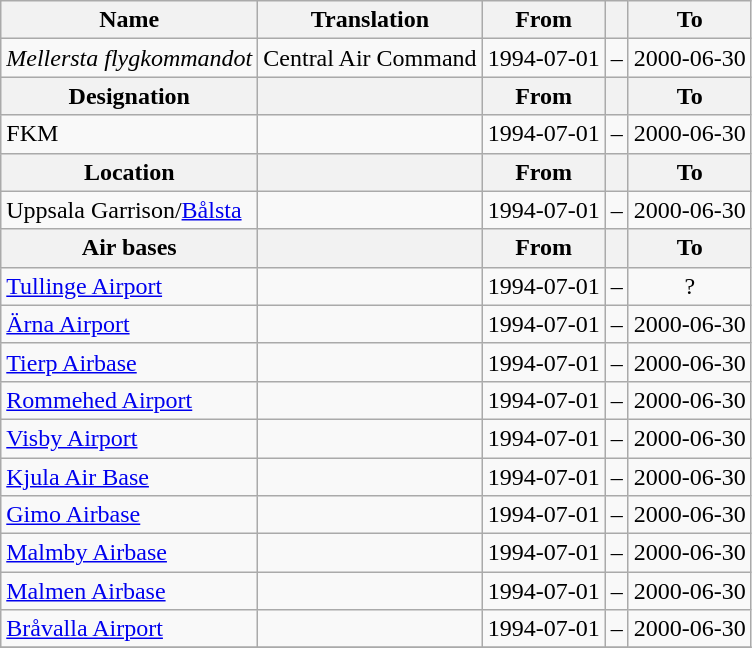<table class="wikitable">
<tr>
<th style="font-weight:bold;">Name</th>
<th style="font-weight:bold;">Translation</th>
<th style="text-align: center; font-weight:bold;">From</th>
<th></th>
<th style="text-align: center; font-weight:bold;">To</th>
</tr>
<tr>
<td style="font-style:italic;">Mellersta flygkommandot</td>
<td>Central Air Command</td>
<td>1994-07-01</td>
<td>–</td>
<td>2000-06-30</td>
</tr>
<tr>
<th style="font-weight:bold;">Designation</th>
<th style="font-weight:bold;"></th>
<th style="text-align: center; font-weight:bold;">From</th>
<th></th>
<th style="text-align: center; font-weight:bold;">To</th>
</tr>
<tr>
<td>FKM</td>
<td></td>
<td style="text-align: center;">1994-07-01</td>
<td style="text-align: center;">–</td>
<td style="text-align: center;">2000-06-30</td>
</tr>
<tr>
<th style="font-weight:bold;">Location</th>
<th style="font-weight:bold;"></th>
<th style="text-align: center; font-weight:bold;">From</th>
<th></th>
<th style="text-align: center; font-weight:bold;">To</th>
</tr>
<tr>
<td>Uppsala Garrison/<a href='#'>Bålsta</a></td>
<td></td>
<td style="text-align: center;">1994-07-01</td>
<td style="text-align: center;">–</td>
<td style="text-align: center;">2000-06-30</td>
</tr>
<tr>
<th style="font-weight:bold;">Air bases</th>
<th style="font-weight:bold;"></th>
<th style="text-align: center; font-weight:bold;">From</th>
<th></th>
<th style="text-align: center; font-weight:bold;">To</th>
</tr>
<tr>
<td><a href='#'>Tullinge Airport</a></td>
<td></td>
<td style="text-align: center;">1994-07-01</td>
<td style="text-align: center;">–</td>
<td style="text-align: center;">?</td>
</tr>
<tr>
<td><a href='#'>Ärna Airport</a></td>
<td></td>
<td style="text-align: center;">1994-07-01</td>
<td style="text-align: center;">–</td>
<td style="text-align: center;">2000-06-30</td>
</tr>
<tr>
<td><a href='#'>Tierp Airbase</a></td>
<td></td>
<td style="text-align: center;">1994-07-01</td>
<td style="text-align: center;">–</td>
<td style="text-align: center;">2000-06-30</td>
</tr>
<tr>
<td><a href='#'>Rommehed Airport</a></td>
<td></td>
<td style="text-align: center;">1994-07-01</td>
<td style="text-align: center;">–</td>
<td style="text-align: center;">2000-06-30</td>
</tr>
<tr>
<td><a href='#'>Visby Airport</a></td>
<td></td>
<td style="text-align: center;">1994-07-01</td>
<td style="text-align: center;">–</td>
<td style="text-align: center;">2000-06-30</td>
</tr>
<tr>
<td><a href='#'>Kjula Air Base</a></td>
<td></td>
<td style="text-align: center;">1994-07-01</td>
<td style="text-align: center;">–</td>
<td style="text-align: center;">2000-06-30</td>
</tr>
<tr>
<td><a href='#'>Gimo Airbase</a></td>
<td></td>
<td style="text-align: center;">1994-07-01</td>
<td style="text-align: center;">–</td>
<td style="text-align: center;">2000-06-30</td>
</tr>
<tr>
<td><a href='#'>Malmby Airbase</a></td>
<td></td>
<td style="text-align: center;">1994-07-01</td>
<td style="text-align: center;">–</td>
<td style="text-align: center;">2000-06-30</td>
</tr>
<tr>
<td><a href='#'>Malmen Airbase</a></td>
<td></td>
<td style="text-align: center;">1994-07-01</td>
<td style="text-align: center;">–</td>
<td style="text-align: center;">2000-06-30</td>
</tr>
<tr>
<td><a href='#'>Bråvalla Airport</a></td>
<td></td>
<td style="text-align: center;">1994-07-01</td>
<td style="text-align: center;">–</td>
<td style="text-align: center;">2000-06-30</td>
</tr>
<tr>
</tr>
</table>
